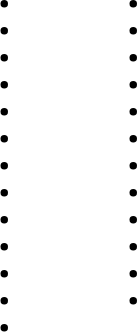<table>
<tr>
<td style="vertical-align:top; width:25%;"><br><ul><li></li><li></li><li></li><li></li><li></li><li></li><li></li><li></li><li></li><li></li><li></li><li></li><li></li></ul></td>
<td style="vertical-align:top; width:25%;"><br><ul><li></li><li></li><li></li><li></li><li></li><li></li><li></li><li></li><li></li><li></li><li></li><li></li></ul></td>
</tr>
</table>
